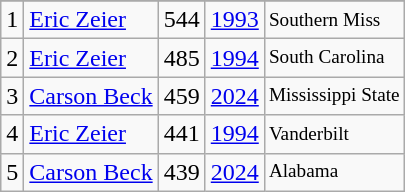<table class="wikitable">
<tr>
</tr>
<tr>
<td>1</td>
<td><a href='#'>Eric Zeier</a></td>
<td>544</td>
<td><a href='#'>1993</a></td>
<td style="font-size:80%;">Southern Miss</td>
</tr>
<tr>
<td>2</td>
<td><a href='#'>Eric Zeier</a></td>
<td>485</td>
<td><a href='#'>1994</a></td>
<td style="font-size:80%;">South Carolina</td>
</tr>
<tr>
<td>3</td>
<td><a href='#'>Carson Beck</a></td>
<td>459</td>
<td><a href='#'>2024</a></td>
<td style="font-size:80%;">Mississippi State</td>
</tr>
<tr>
<td>4</td>
<td><a href='#'>Eric Zeier</a></td>
<td>441</td>
<td><a href='#'>1994</a></td>
<td style="font-size:80%;">Vanderbilt</td>
</tr>
<tr>
<td>5</td>
<td><a href='#'>Carson Beck</a></td>
<td>439</td>
<td><a href='#'>2024</a></td>
<td style="font-size:80%;">Alabama</td>
</tr>
</table>
